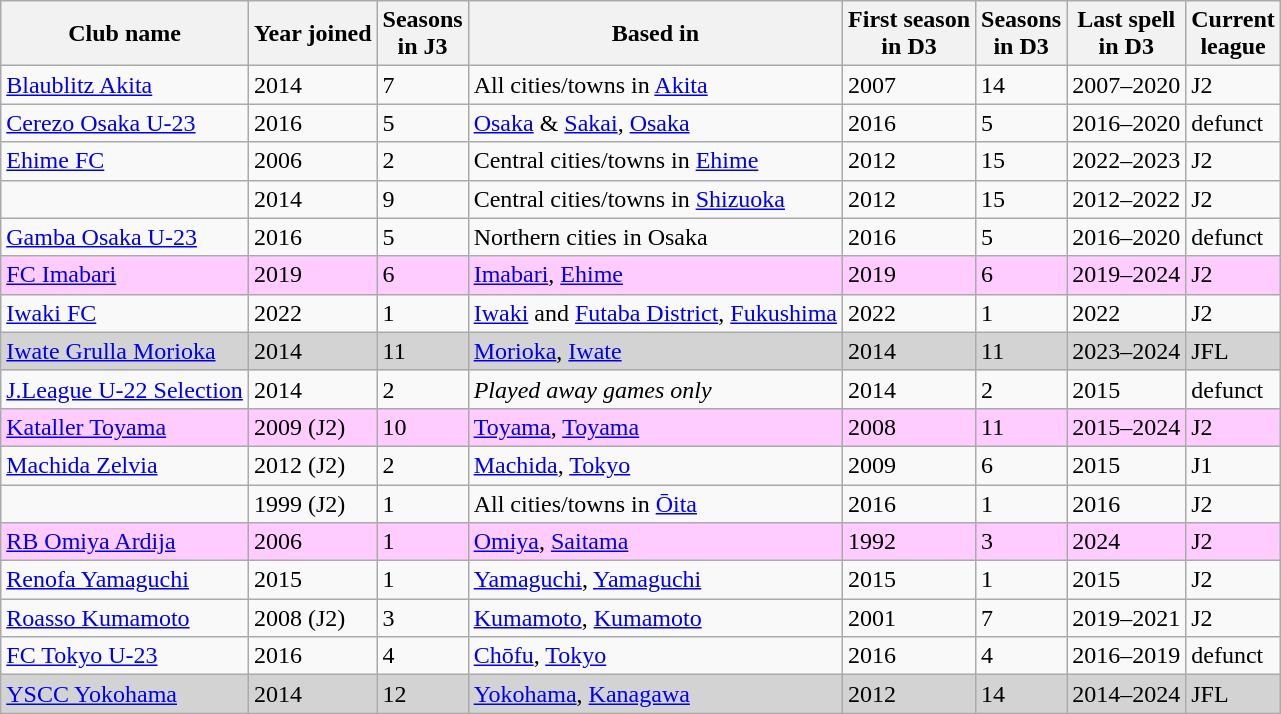<table class="wikitable sortable">
<tr>
<th>Club name</th>
<th>Year joined</th>
<th>Seasons<br>in J3</th>
<th>Based in</th>
<th>First season<br>in D3</th>
<th>Seasons<br>in D3</th>
<th>Last spell<br>in D3</th>
<th>Current<br>league</th>
</tr>
<tr>
<td><a href='#'>Blaublitz Akita</a></td>
<td>2014</td>
<td>7</td>
<td>All cities/towns in <a href='#'>Akita</a></td>
<td>2007</td>
<td>14</td>
<td>2007–2020</td>
<td>J2</td>
</tr>
<tr>
<td><a href='#'>Cerezo Osaka U-23</a></td>
<td>2016</td>
<td>5</td>
<td><a href='#'>Osaka</a> & <a href='#'>Sakai</a>, <a href='#'>Osaka</a></td>
<td>2016</td>
<td>5</td>
<td>2016–2020</td>
<td>defunct</td>
</tr>
<tr>
<td><a href='#'>Ehime FC</a></td>
<td>2006</td>
<td>2</td>
<td>Central cities/towns in <a href='#'>Ehime</a></td>
<td>2012</td>
<td>15</td>
<td>2022–2023</td>
<td>J2</td>
</tr>
<tr>
<td></td>
<td>2014</td>
<td>9</td>
<td>Central cities/towns in <a href='#'>Shizuoka</a></td>
<td>2012</td>
<td>15</td>
<td>2012–2022</td>
<td>J2</td>
</tr>
<tr>
<td><a href='#'>Gamba Osaka U-23</a></td>
<td>2016</td>
<td>5</td>
<td>Northern cities in Osaka</td>
<td>2016</td>
<td>5</td>
<td>2016–2020</td>
<td>defunct</td>
</tr>
<tr bgcolor="ffccff">
<td><a href='#'>FC Imabari</a></td>
<td>2019</td>
<td>6</td>
<td><a href='#'>Imabari</a>, <a href='#'>Ehime</a></td>
<td>2019</td>
<td>6</td>
<td>2019–2024</td>
<td>J2</td>
</tr>
<tr>
<td><a href='#'>Iwaki FC</a></td>
<td>2022</td>
<td>1</td>
<td><a href='#'>Iwaki</a> and <a href='#'>Futaba District</a>, <a href='#'>Fukushima</a></td>
<td>2022</td>
<td>1</td>
<td>2022</td>
<td>J2</td>
</tr>
<tr bgcolor="D3D3D3">
<td><a href='#'>Iwate Grulla Morioka</a></td>
<td>2014</td>
<td>11</td>
<td><a href='#'>Morioka</a>, <a href='#'>Iwate</a></td>
<td>2014</td>
<td>11</td>
<td>2023–2024</td>
<td>JFL</td>
</tr>
<tr>
<td><a href='#'>J.League U-22 Selection</a></td>
<td>2014</td>
<td>2</td>
<td><em>Played away games only</em></td>
<td>2014</td>
<td>2</td>
<td>2015</td>
<td>defunct</td>
</tr>
<tr bgcolor="ffccff">
<td><a href='#'>Kataller Toyama</a></td>
<td>2009 (J2)</td>
<td>10</td>
<td><a href='#'>Toyama</a>, <a href='#'>Toyama</a></td>
<td>2008</td>
<td>11</td>
<td>2015–2024</td>
<td>J2</td>
</tr>
<tr>
<td><a href='#'>Machida Zelvia</a></td>
<td>2012 (J2)</td>
<td>2</td>
<td><a href='#'>Machida</a>, <a href='#'>Tokyo</a></td>
<td>2009</td>
<td>6</td>
<td>2015</td>
<td>J1</td>
</tr>
<tr>
<td></td>
<td>1999 (J2)</td>
<td>1</td>
<td>All cities/towns in <a href='#'>Ōita</a></td>
<td>2016</td>
<td>1</td>
<td>2016</td>
<td>J2</td>
</tr>
<tr bgcolor="ffccff">
<td><a href='#'>RB Omiya Ardija</a></td>
<td>2006</td>
<td>1</td>
<td><a href='#'>Omiya</a>, <a href='#'>Saitama</a></td>
<td>1992</td>
<td>3</td>
<td>2024</td>
<td>J2</td>
</tr>
<tr>
<td><a href='#'>Renofa Yamaguchi</a></td>
<td>2015</td>
<td>1</td>
<td><a href='#'>Yamaguchi</a>, <a href='#'>Yamaguchi</a></td>
<td>2015</td>
<td>1</td>
<td>2015</td>
<td>J2</td>
</tr>
<tr>
<td><a href='#'>Roasso Kumamoto</a></td>
<td>2008 (J2)</td>
<td>3</td>
<td><a href='#'>Kumamoto</a>, <a href='#'>Kumamoto</a></td>
<td>2001</td>
<td>7</td>
<td>2019–2021</td>
<td>J2</td>
</tr>
<tr>
<td><a href='#'>FC Tokyo U-23</a></td>
<td>2016</td>
<td>4</td>
<td><a href='#'>Chōfu</a>, <a href='#'>Tokyo</a></td>
<td>2016</td>
<td>4</td>
<td>2016–2019</td>
<td>defunct</td>
</tr>
<tr bgcolor="D3D3D3">
<td><a href='#'>YSCC Yokohama</a></td>
<td>2014</td>
<td>12</td>
<td><a href='#'>Yokohama</a>, <a href='#'>Kanagawa</a></td>
<td>2012</td>
<td>14</td>
<td>2014–2024</td>
<td>JFL</td>
</tr>
</table>
